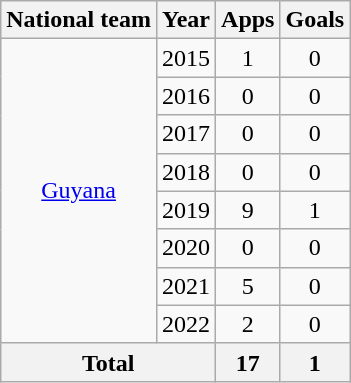<table class="wikitable" style="text-align:center">
<tr>
<th>National team</th>
<th>Year</th>
<th>Apps</th>
<th>Goals</th>
</tr>
<tr>
<td rowspan="8"><a href='#'>Guyana</a></td>
<td>2015</td>
<td>1</td>
<td>0</td>
</tr>
<tr>
<td>2016</td>
<td>0</td>
<td>0</td>
</tr>
<tr>
<td>2017</td>
<td>0</td>
<td>0</td>
</tr>
<tr>
<td>2018</td>
<td>0</td>
<td>0</td>
</tr>
<tr>
<td>2019</td>
<td>9</td>
<td>1</td>
</tr>
<tr>
<td>2020</td>
<td>0</td>
<td>0</td>
</tr>
<tr>
<td>2021</td>
<td>5</td>
<td>0</td>
</tr>
<tr>
<td>2022</td>
<td>2</td>
<td>0</td>
</tr>
<tr>
<th colspan="2">Total</th>
<th>17</th>
<th>1</th>
</tr>
</table>
